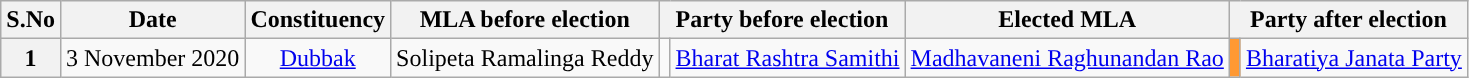<table class="wikitable sortable" style="text-align:center;">
<tr>
<th>S.No</th>
<th>Date</th>
<th>Constituency</th>
<th>MLA before election</th>
<th colspan="2">Party before election</th>
<th>Elected MLA</th>
<th colspan="2">Party after election</th>
</tr>
<tr>
<th>1</th>
<td>3 November 2020</td>
<td><a href='#'>Dubbak</a></td>
<td>Solipeta Ramalinga Reddy</td>
<td></td>
<td><a href='#'>Bharat Rashtra Samithi</a></td>
<td><a href='#'>Madhavaneni Raghunandan Rao</a></td>
<td bgcolor=#FF9933></td>
<td><a href='#'>Bharatiya Janata Party</a></td>
</tr>
</table>
